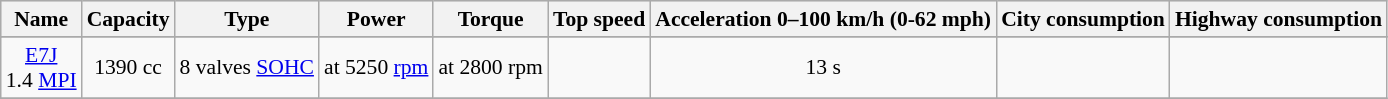<table class="wikitable" style="text-align: center; font-size: 90%;">
<tr style="background:#DCDCDC" align="center" valign="middle">
<th>Name</th>
<th>Capacity</th>
<th>Type</th>
<th>Power</th>
<th>Torque</th>
<th>Top speed</th>
<th>Acceleration 0–100 km/h (0-62 mph)</th>
<th>City consumption</th>
<th>Highway consumption</th>
</tr>
<tr>
</tr>
<tr>
<td><a href='#'>E7J</a><br>1.4 <a href='#'>MPI</a></td>
<td>1390 cc</td>
<td>8 valves <a href='#'>SOHC</a></td>
<td> at 5250 <a href='#'>rpm</a></td>
<td> at 2800 rpm</td>
<td></td>
<td>13 s</td>
<td></td>
<td></td>
</tr>
<tr>
</tr>
</table>
